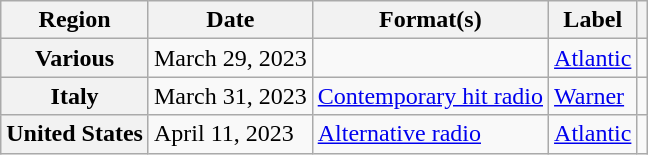<table class="wikitable plainrowheaders">
<tr>
<th scope="col">Region</th>
<th scope="col">Date</th>
<th scope="col">Format(s)</th>
<th scope="col">Label</th>
<th scope="col"></th>
</tr>
<tr>
<th scope="row">Various</th>
<td>March 29, 2023</td>
<td></td>
<td><a href='#'>Atlantic</a></td>
<td style="text-align:center;"></td>
</tr>
<tr>
<th scope="row">Italy</th>
<td>March 31, 2023</td>
<td><a href='#'>Contemporary hit radio</a></td>
<td><a href='#'>Warner</a></td>
<td></td>
</tr>
<tr>
<th scope="row">United States</th>
<td>April 11, 2023</td>
<td><a href='#'>Alternative radio</a></td>
<td><a href='#'>Atlantic</a></td>
<td></td>
</tr>
</table>
